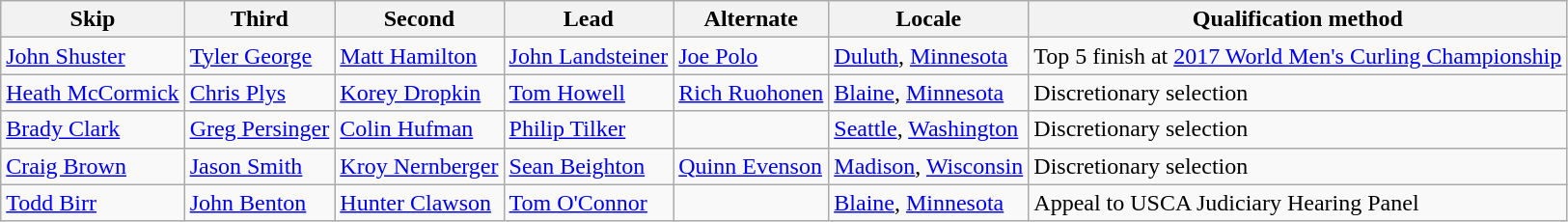<table class="wikitable sortable">
<tr>
<th>Skip</th>
<th>Third</th>
<th>Second</th>
<th>Lead</th>
<th>Alternate</th>
<th>Locale</th>
<th>Qualification method</th>
</tr>
<tr>
<td><a href='#'>John Shuster</a></td>
<td><a href='#'>Tyler George</a></td>
<td><a href='#'>Matt Hamilton</a></td>
<td><a href='#'>John Landsteiner</a></td>
<td><a href='#'>Joe Polo</a></td>
<td> <a href='#'>Duluth</a>, <a href='#'>Minnesota</a></td>
<td>Top 5 finish at <a href='#'>2017 World Men's Curling Championship</a></td>
</tr>
<tr>
<td><a href='#'>Heath McCormick</a></td>
<td><a href='#'>Chris Plys</a></td>
<td><a href='#'>Korey Dropkin</a></td>
<td><a href='#'>Tom Howell</a></td>
<td><a href='#'>Rich Ruohonen</a></td>
<td> <a href='#'>Blaine</a>, <a href='#'>Minnesota</a></td>
<td>Discretionary selection</td>
</tr>
<tr>
<td><a href='#'>Brady Clark</a></td>
<td><a href='#'>Greg Persinger</a></td>
<td><a href='#'>Colin Hufman</a></td>
<td><a href='#'>Philip Tilker</a></td>
<td></td>
<td> <a href='#'>Seattle</a>, <a href='#'>Washington</a></td>
<td>Discretionary selection</td>
</tr>
<tr>
<td><a href='#'>Craig Brown</a></td>
<td><a href='#'>Jason Smith</a></td>
<td><a href='#'>Kroy Nernberger</a></td>
<td><a href='#'>Sean Beighton</a></td>
<td><a href='#'>Quinn Evenson</a></td>
<td> <a href='#'>Madison</a>, <a href='#'>Wisconsin</a></td>
<td>Discretionary selection</td>
</tr>
<tr>
<td><a href='#'>Todd Birr</a></td>
<td><a href='#'>John Benton</a></td>
<td><a href='#'>Hunter Clawson</a></td>
<td><a href='#'>Tom O'Connor</a></td>
<td></td>
<td> <a href='#'>Blaine</a>, <a href='#'>Minnesota</a></td>
<td>Appeal to USCA Judiciary Hearing Panel</td>
</tr>
</table>
